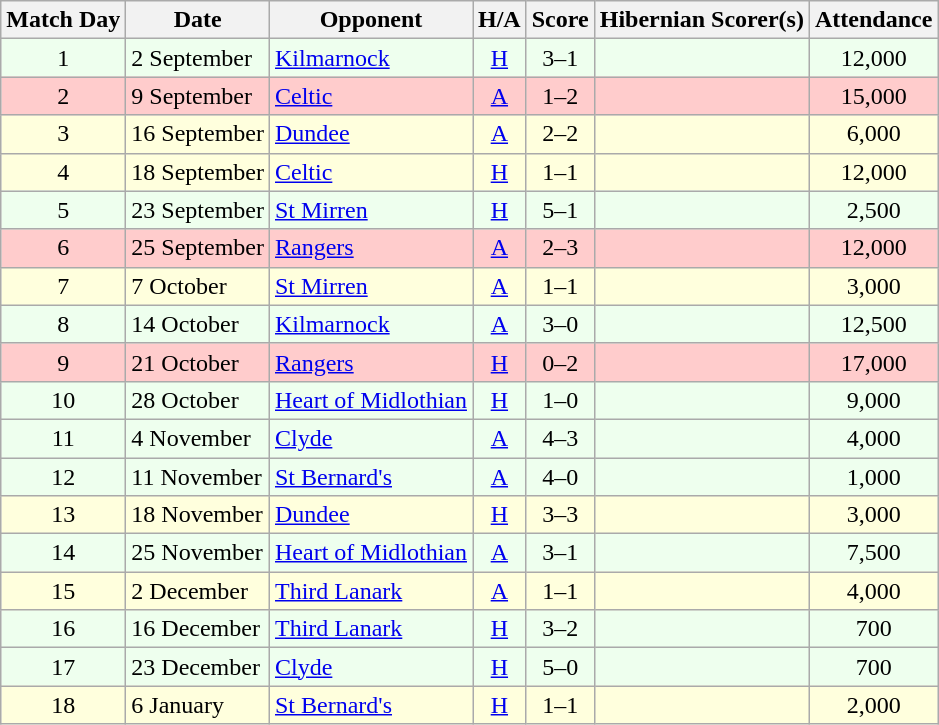<table class="wikitable" style="text-align:center">
<tr>
<th>Match Day</th>
<th>Date</th>
<th>Opponent</th>
<th>H/A</th>
<th>Score</th>
<th>Hibernian Scorer(s)</th>
<th>Attendance</th>
</tr>
<tr bgcolor=#EEFFEE>
<td>1</td>
<td align=left>2 September</td>
<td align=left><a href='#'>Kilmarnock</a></td>
<td><a href='#'>H</a></td>
<td>3–1</td>
<td align=left></td>
<td>12,000</td>
</tr>
<tr bgcolor=#FFCCCC>
<td>2</td>
<td align=left>9 September</td>
<td align=left><a href='#'>Celtic</a></td>
<td><a href='#'>A</a></td>
<td>1–2</td>
<td align=left></td>
<td>15,000</td>
</tr>
<tr bgcolor=#FFFFDD>
<td>3</td>
<td align=left>16 September</td>
<td align=left><a href='#'>Dundee</a></td>
<td><a href='#'>A</a></td>
<td>2–2</td>
<td align=left></td>
<td>6,000</td>
</tr>
<tr bgcolor=#FFFFDD>
<td>4</td>
<td align=left>18 September</td>
<td align=left><a href='#'>Celtic</a></td>
<td><a href='#'>H</a></td>
<td>1–1</td>
<td align=left></td>
<td>12,000</td>
</tr>
<tr bgcolor=#EEFFEE>
<td>5</td>
<td align=left>23 September</td>
<td align=left><a href='#'>St Mirren</a></td>
<td><a href='#'>H</a></td>
<td>5–1</td>
<td align=left></td>
<td>2,500</td>
</tr>
<tr bgcolor=#FFCCCC>
<td>6</td>
<td align=left>25 September</td>
<td align=left><a href='#'>Rangers</a></td>
<td><a href='#'>A</a></td>
<td>2–3</td>
<td align=left></td>
<td>12,000</td>
</tr>
<tr bgcolor=#FFFFDD>
<td>7</td>
<td align=left>7 October</td>
<td align=left><a href='#'>St Mirren</a></td>
<td><a href='#'>A</a></td>
<td>1–1</td>
<td align=left></td>
<td>3,000</td>
</tr>
<tr bgcolor=#EEFFEE>
<td>8</td>
<td align=left>14 October</td>
<td align=left><a href='#'>Kilmarnock</a></td>
<td><a href='#'>A</a></td>
<td>3–0</td>
<td align=left></td>
<td>12,500</td>
</tr>
<tr bgcolor=#FFCCCC>
<td>9</td>
<td align=left>21 October</td>
<td align=left><a href='#'>Rangers</a></td>
<td><a href='#'>H</a></td>
<td>0–2</td>
<td align=left></td>
<td>17,000</td>
</tr>
<tr bgcolor=#EEFFEE>
<td>10</td>
<td align=left>28 October</td>
<td align=left><a href='#'>Heart of Midlothian</a></td>
<td><a href='#'>H</a></td>
<td>1–0</td>
<td align=left></td>
<td>9,000</td>
</tr>
<tr bgcolor=#EEFFEE>
<td>11</td>
<td align=left>4 November</td>
<td align=left><a href='#'>Clyde</a></td>
<td><a href='#'>A</a></td>
<td>4–3</td>
<td align=left></td>
<td>4,000</td>
</tr>
<tr bgcolor=#EEFFEE>
<td>12</td>
<td align=left>11 November</td>
<td align=left><a href='#'>St Bernard's</a></td>
<td><a href='#'>A</a></td>
<td>4–0</td>
<td align=left></td>
<td>1,000</td>
</tr>
<tr bgcolor=#FFFFDD>
<td>13</td>
<td align=left>18 November</td>
<td align=left><a href='#'>Dundee</a></td>
<td><a href='#'>H</a></td>
<td>3–3</td>
<td align=left></td>
<td>3,000</td>
</tr>
<tr bgcolor=#EEFFEE>
<td>14</td>
<td align=left>25 November</td>
<td align=left><a href='#'>Heart of Midlothian</a></td>
<td><a href='#'>A</a></td>
<td>3–1</td>
<td align=left></td>
<td>7,500</td>
</tr>
<tr bgcolor=#FFFFDD>
<td>15</td>
<td align=left>2 December</td>
<td align=left><a href='#'>Third Lanark</a></td>
<td><a href='#'>A</a></td>
<td>1–1</td>
<td align=left></td>
<td>4,000</td>
</tr>
<tr bgcolor=#EEFFEE>
<td>16</td>
<td align=left>16 December</td>
<td align=left><a href='#'>Third Lanark</a></td>
<td><a href='#'>H</a></td>
<td>3–2</td>
<td align=left></td>
<td>700</td>
</tr>
<tr bgcolor=#EEFFEE>
<td>17</td>
<td align=left>23 December</td>
<td align=left><a href='#'>Clyde</a></td>
<td><a href='#'>H</a></td>
<td>5–0</td>
<td align=left></td>
<td>700</td>
</tr>
<tr bgcolor=#FFFFDD>
<td>18</td>
<td align=left>6 January</td>
<td align=left><a href='#'>St Bernard's</a></td>
<td><a href='#'>H</a></td>
<td>1–1</td>
<td align=left></td>
<td>2,000</td>
</tr>
</table>
